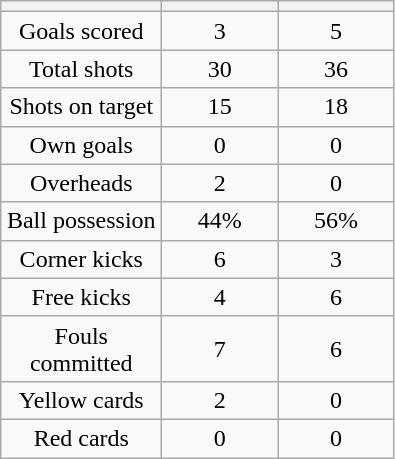<table class="wikitable" style="text-align: center">
<tr>
<th width=100></th>
<th width=70></th>
<th width=70></th>
</tr>
<tr>
<td>Goals scored </td>
<td>3</td>
<td>5</td>
</tr>
<tr>
<td>Total shots</td>
<td>30</td>
<td>36</td>
</tr>
<tr>
<td>Shots on target</td>
<td>15</td>
<td>18</td>
</tr>
<tr>
<td>Own goals</td>
<td>0</td>
<td>0</td>
</tr>
<tr>
<td>Overheads</td>
<td>2</td>
<td>0</td>
</tr>
<tr>
<td>Ball possession</td>
<td>44%</td>
<td>56%</td>
</tr>
<tr>
<td>Corner kicks</td>
<td>6</td>
<td>3</td>
</tr>
<tr>
<td>Free kicks</td>
<td>4</td>
<td>6</td>
</tr>
<tr>
<td>Fouls committed</td>
<td>7</td>
<td>6</td>
</tr>
<tr>
<td>Yellow cards </td>
<td>2</td>
<td>0</td>
</tr>
<tr>
<td>Red cards </td>
<td>0</td>
<td>0</td>
</tr>
</table>
